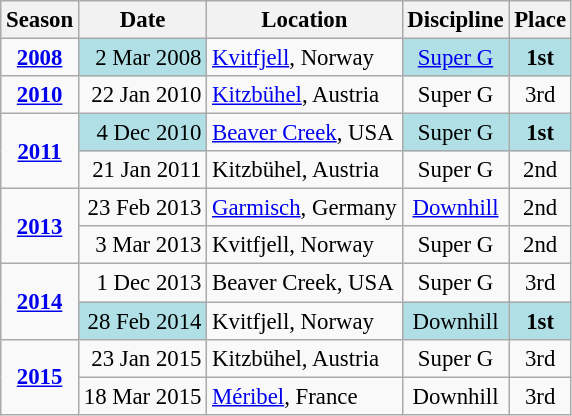<table class="wikitable" style="text-align:center; font-size:95%;">
<tr>
<th>Season</th>
<th>Date</th>
<th>Location</th>
<th>Discipline</th>
<th>Place</th>
</tr>
<tr>
<td><strong><a href='#'>2008</a></strong></td>
<td align=right bgcolor="#BOEOE6">2 Mar 2008</td>
<td align=left> <a href='#'>Kvitfjell</a>, Norway</td>
<td bgcolor="#BOEOE6"><a href='#'>Super G</a></td>
<td bgcolor="#BOEOE6"><strong>1st</strong></td>
</tr>
<tr>
<td><strong><a href='#'>2010</a></strong></td>
<td align=right>22 Jan 2010</td>
<td align=left> <a href='#'>Kitzbühel</a>, Austria</td>
<td>Super G</td>
<td>3rd</td>
</tr>
<tr>
<td rowspan=2><strong><a href='#'>2011</a></strong></td>
<td align=right bgcolor="#BOEOE6">4 Dec 2010</td>
<td align=left> <a href='#'>Beaver Creek</a>, USA</td>
<td bgcolor="#BOEOE6">Super G</td>
<td bgcolor="#BOEOE6"><strong>1st</strong></td>
</tr>
<tr>
<td align=right>21 Jan 2011</td>
<td align=left> Kitzbühel, Austria</td>
<td>Super G</td>
<td>2nd</td>
</tr>
<tr>
<td rowspan=2><strong><a href='#'>2013</a></strong></td>
<td align=right>23 Feb 2013</td>
<td align=left> <a href='#'>Garmisch</a>, Germany</td>
<td><a href='#'>Downhill</a></td>
<td>2nd</td>
</tr>
<tr>
<td align=right>3 Mar 2013</td>
<td align=left> Kvitfjell, Norway</td>
<td>Super G</td>
<td>2nd</td>
</tr>
<tr>
<td rowspan=2><strong><a href='#'>2014</a></strong></td>
<td align=right>1 Dec 2013</td>
<td align=left> Beaver Creek, USA</td>
<td>Super G</td>
<td>3rd</td>
</tr>
<tr>
<td align=right bgcolor="#BOEOE6">28 Feb 2014</td>
<td align=left> Kvitfjell, Norway</td>
<td bgcolor="#BOEOE6">Downhill</td>
<td bgcolor="#BOEOE6"><strong>1st</strong></td>
</tr>
<tr>
<td rowspan=2><strong><a href='#'>2015</a></strong></td>
<td align=right>23 Jan 2015</td>
<td align=left> Kitzbühel, Austria</td>
<td>Super G</td>
<td>3rd</td>
</tr>
<tr>
<td align=right>18 Mar 2015</td>
<td align=left> <a href='#'>Méribel</a>, France</td>
<td>Downhill</td>
<td>3rd</td>
</tr>
</table>
